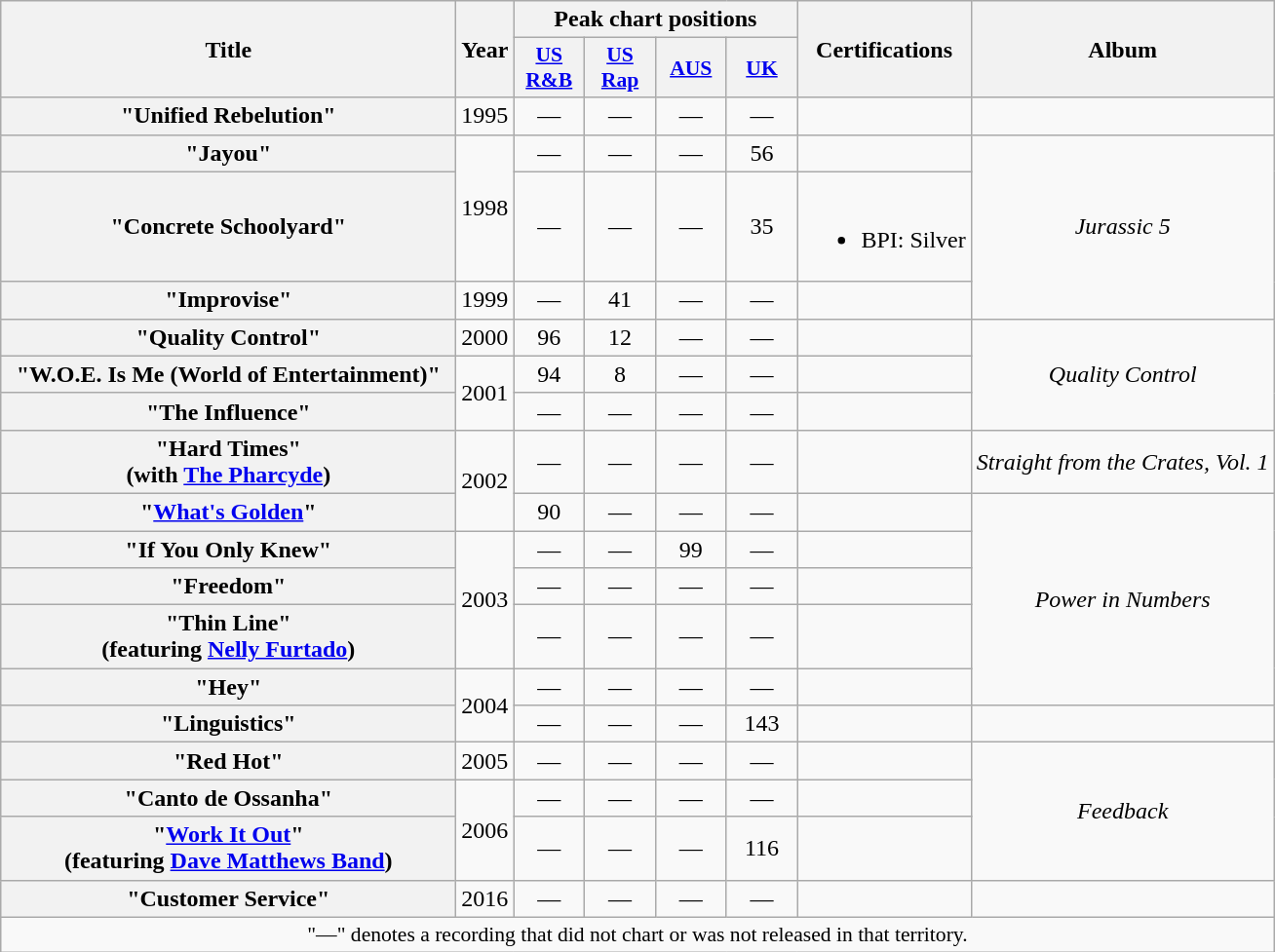<table class="wikitable plainrowheaders" style="text-align:center;">
<tr>
<th scope="col" rowspan="2" style="width:19em;">Title</th>
<th scope="col" rowspan="2">Year</th>
<th scope="col" colspan="4">Peak chart positions</th>
<th scope="col" rowspan="2">Certifications</th>
<th scope="col" rowspan="2">Album</th>
</tr>
<tr>
<th scope="col" style="width:2.9em;font-size:90%;"><a href='#'>US<br>R&B</a><br></th>
<th scope="col" style="width:2.9em;font-size:90%;"><a href='#'>US<br>Rap</a><br></th>
<th scope="col" style="width:2.9em;font-size:90%;"><a href='#'>AUS</a><br></th>
<th scope="col" style="width:2.9em;font-size:90%;"><a href='#'>UK</a><br></th>
</tr>
<tr>
<th scope="row">"Unified Rebelution"</th>
<td>1995</td>
<td>—</td>
<td>—</td>
<td>—</td>
<td>—</td>
<td></td>
<td></td>
</tr>
<tr>
<th scope="row">"Jayou"</th>
<td rowspan="2">1998</td>
<td>—</td>
<td>—</td>
<td>—</td>
<td>56</td>
<td></td>
<td rowspan="3"><em>Jurassic 5</em></td>
</tr>
<tr>
<th scope="row">"Concrete Schoolyard"</th>
<td>—</td>
<td>—</td>
<td>—</td>
<td>35</td>
<td><br><ul><li>BPI: Silver</li></ul></td>
</tr>
<tr>
<th scope="row">"Improvise"</th>
<td>1999</td>
<td>—</td>
<td>41</td>
<td>—</td>
<td>—</td>
<td></td>
</tr>
<tr>
<th scope="row">"Quality Control"</th>
<td>2000</td>
<td>96</td>
<td>12</td>
<td>—</td>
<td>—</td>
<td></td>
<td rowspan="3"><em>Quality Control</em></td>
</tr>
<tr>
<th scope="row">"W.O.E. Is Me (World of Entertainment)"</th>
<td rowspan="2">2001</td>
<td>94</td>
<td>8</td>
<td>—</td>
<td>—</td>
<td></td>
</tr>
<tr>
<th scope="row">"The Influence"</th>
<td>—</td>
<td>—</td>
<td>—</td>
<td>—</td>
<td></td>
</tr>
<tr>
<th scope="row">"Hard Times"<br><span>(with <a href='#'>The Pharcyde</a>)</span></th>
<td rowspan="2">2002</td>
<td>—</td>
<td>—</td>
<td>—</td>
<td>—</td>
<td></td>
<td><em>Straight from the Crates, Vol. 1</em></td>
</tr>
<tr>
<th scope="row">"<a href='#'>What's Golden</a>"</th>
<td>90</td>
<td>—</td>
<td>—</td>
<td>—</td>
<td></td>
<td rowspan="5"><em>Power in Numbers</em></td>
</tr>
<tr>
<th scope="row">"If You Only Knew"</th>
<td rowspan="3">2003</td>
<td>—</td>
<td>—</td>
<td>99</td>
<td>—</td>
<td></td>
</tr>
<tr>
<th scope="row">"Freedom"</th>
<td>—</td>
<td>—</td>
<td>—</td>
<td>—</td>
<td></td>
</tr>
<tr>
<th scope="row">"Thin Line"<br><span>(featuring <a href='#'>Nelly Furtado</a>)</span></th>
<td>—</td>
<td>—</td>
<td>—</td>
<td>—</td>
<td></td>
</tr>
<tr>
<th scope="row">"Hey"</th>
<td rowspan="2">2004</td>
<td>—</td>
<td>—</td>
<td>—</td>
<td>—</td>
<td></td>
</tr>
<tr>
<th scope="row">"Linguistics"</th>
<td>—</td>
<td>—</td>
<td>—</td>
<td>143</td>
<td></td>
<td></td>
</tr>
<tr>
<th scope="row">"Red Hot"</th>
<td>2005</td>
<td>—</td>
<td>—</td>
<td>—</td>
<td>—</td>
<td></td>
<td rowspan="3"><em>Feedback</em></td>
</tr>
<tr>
<th scope="row">"Canto de Ossanha"</th>
<td rowspan="2">2006</td>
<td>—</td>
<td>—</td>
<td>—</td>
<td>—</td>
<td></td>
</tr>
<tr>
<th scope="row">"<a href='#'>Work It Out</a>"<br><span>(featuring <a href='#'>Dave Matthews Band</a>)</span></th>
<td>—</td>
<td>—</td>
<td>—</td>
<td>116</td>
<td></td>
</tr>
<tr>
<th scope="row">"Customer Service"</th>
<td>2016</td>
<td>—</td>
<td>—</td>
<td>—</td>
<td>—</td>
<td></td>
<td></td>
</tr>
<tr>
<td colspan="15" style="font-size:90%">"—" denotes a recording that did not chart or was not released in that territory.</td>
</tr>
</table>
